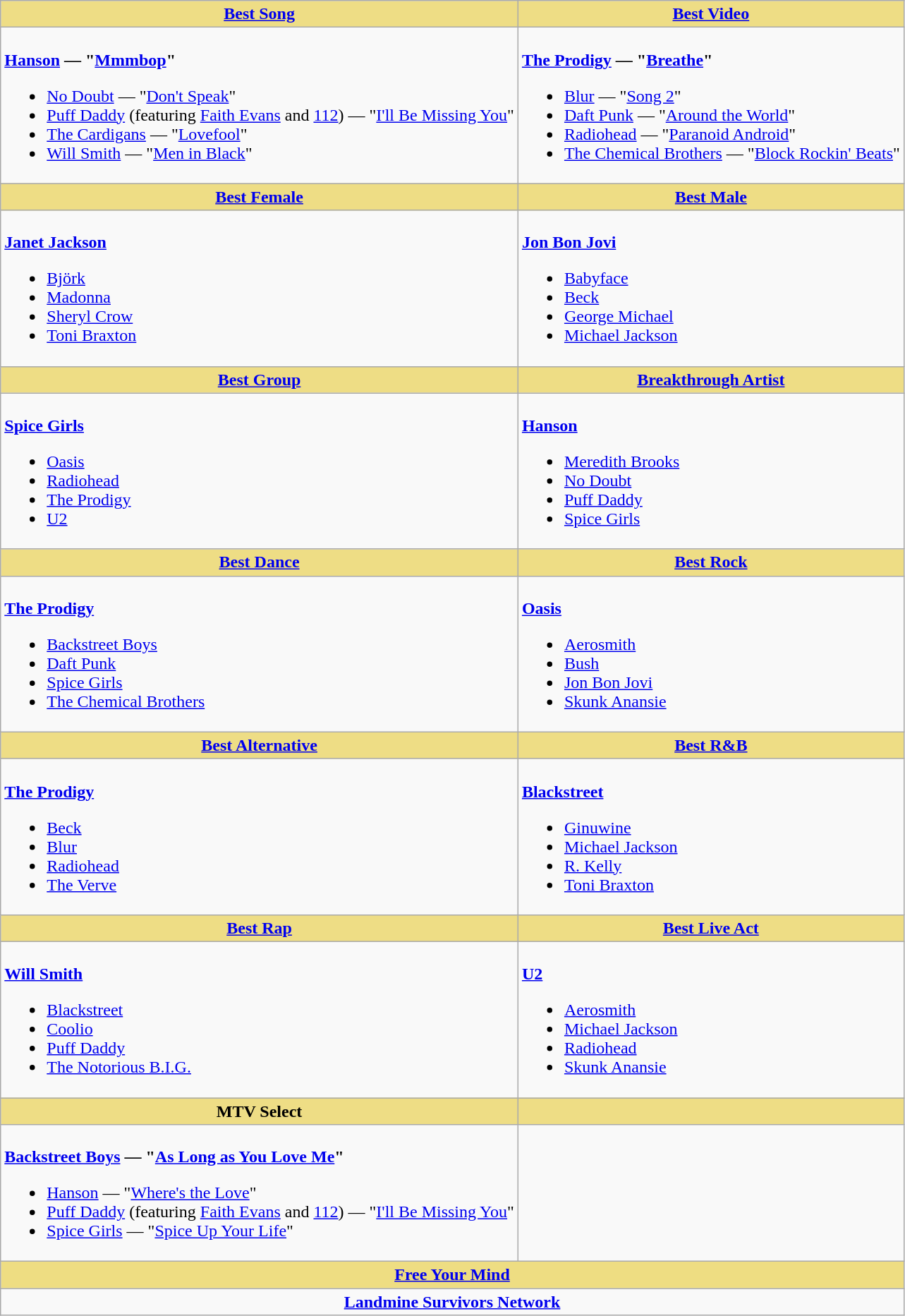<table class=wikitable style="width="100%">
<tr>
<th style="background:#EEDD85; width=50%"><a href='#'>Best Song</a></th>
<th style="background:#EEDD85; width=50%"><a href='#'>Best Video</a></th>
</tr>
<tr>
<td valign="top"><br><strong><a href='#'>Hanson</a> — "<a href='#'>Mmmbop</a>"</strong><ul><li><a href='#'>No Doubt</a> — "<a href='#'>Don't Speak</a>"</li><li><a href='#'>Puff Daddy</a> (featuring <a href='#'>Faith Evans</a> and <a href='#'>112</a>) — "<a href='#'>I'll Be Missing You</a>"</li><li><a href='#'>The Cardigans</a> — "<a href='#'>Lovefool</a>"</li><li><a href='#'>Will Smith</a> — "<a href='#'>Men in Black</a>"</li></ul></td>
<td valign="top"><br><strong><a href='#'>The Prodigy</a> — "<a href='#'>Breathe</a>"</strong><ul><li><a href='#'>Blur</a> — "<a href='#'>Song 2</a>"</li><li><a href='#'>Daft Punk</a> — "<a href='#'>Around the World</a>"</li><li><a href='#'>Radiohead</a> — "<a href='#'>Paranoid Android</a>"</li><li><a href='#'>The Chemical Brothers</a> — "<a href='#'>Block Rockin' Beats</a>"</li></ul></td>
</tr>
<tr>
<th style="background:#EEDD85; width=50%"><a href='#'>Best Female</a></th>
<th style="background:#EEDD85; width=50%"><a href='#'>Best Male</a></th>
</tr>
<tr>
<td valign="top"><br><strong><a href='#'>Janet Jackson</a></strong><ul><li><a href='#'>Björk</a></li><li><a href='#'>Madonna</a></li><li><a href='#'>Sheryl Crow</a></li><li><a href='#'>Toni Braxton</a></li></ul></td>
<td valign="top"><br><strong><a href='#'>Jon Bon Jovi</a></strong><ul><li><a href='#'>Babyface</a></li><li><a href='#'>Beck</a></li><li><a href='#'>George Michael</a></li><li><a href='#'>Michael Jackson</a></li></ul></td>
</tr>
<tr>
<th style="background:#EEDD85; width=50%"><a href='#'>Best Group</a></th>
<th style="background:#EEDD85; width=50%"><a href='#'>Breakthrough Artist</a></th>
</tr>
<tr>
<td valign="top"><br><strong><a href='#'>Spice Girls</a></strong><ul><li><a href='#'>Oasis</a></li><li><a href='#'>Radiohead</a></li><li><a href='#'>The Prodigy</a></li><li><a href='#'>U2</a></li></ul></td>
<td valign="top"><br><strong><a href='#'>Hanson</a></strong><ul><li><a href='#'>Meredith Brooks</a></li><li><a href='#'>No Doubt</a></li><li><a href='#'>Puff Daddy</a></li><li><a href='#'>Spice Girls</a></li></ul></td>
</tr>
<tr>
<th style="background:#EEDD85; width=50%"><a href='#'>Best Dance</a></th>
<th style="background:#EEDD85; width=50%"><a href='#'>Best Rock</a></th>
</tr>
<tr>
<td valign="top"><br><strong><a href='#'>The Prodigy</a></strong><ul><li><a href='#'>Backstreet Boys</a></li><li><a href='#'>Daft Punk</a></li><li><a href='#'>Spice Girls</a></li><li><a href='#'>The Chemical Brothers</a></li></ul></td>
<td valign="top"><br><strong><a href='#'>Oasis</a></strong><ul><li><a href='#'>Aerosmith</a></li><li><a href='#'>Bush</a></li><li><a href='#'>Jon Bon Jovi</a></li><li><a href='#'>Skunk Anansie</a></li></ul></td>
</tr>
<tr>
<th style="background:#EEDD85; width=50%"><a href='#'>Best Alternative</a></th>
<th style="background:#EEDD85; width=50%"><a href='#'>Best R&B</a></th>
</tr>
<tr>
<td valign="top"><br><strong><a href='#'>The Prodigy</a></strong><ul><li><a href='#'>Beck</a></li><li><a href='#'>Blur</a></li><li><a href='#'>Radiohead</a></li><li><a href='#'>The Verve</a></li></ul></td>
<td valign="top"><br><strong><a href='#'>Blackstreet</a></strong><ul><li><a href='#'>Ginuwine</a></li><li><a href='#'>Michael Jackson</a></li><li><a href='#'>R. Kelly</a></li><li><a href='#'>Toni Braxton</a></li></ul></td>
</tr>
<tr>
<th style="background:#EEDD85; width=50%"><a href='#'>Best Rap</a></th>
<th style="background:#EEDD85; width=50%"><a href='#'>Best Live Act</a></th>
</tr>
<tr>
<td valign="top"><br><strong><a href='#'>Will Smith</a></strong><ul><li><a href='#'>Blackstreet</a></li><li><a href='#'>Coolio</a></li><li><a href='#'>Puff Daddy</a></li><li><a href='#'>The Notorious B.I.G.</a></li></ul></td>
<td valign="top"><br><strong><a href='#'>U2</a></strong><ul><li><a href='#'>Aerosmith</a></li><li><a href='#'>Michael Jackson</a></li><li><a href='#'>Radiohead</a></li><li><a href='#'>Skunk Anansie</a></li></ul></td>
</tr>
<tr>
<th style="background:#EEDD85; width=50%">MTV Select</th>
<th style="background:#EEDD85; width=50%"></th>
</tr>
<tr>
<td valign="top"><br><strong><a href='#'>Backstreet Boys</a> — "<a href='#'>As Long as You Love Me</a>"</strong><ul><li><a href='#'>Hanson</a> — "<a href='#'>Where's the Love</a>"</li><li><a href='#'>Puff Daddy</a> (featuring <a href='#'>Faith Evans</a> and <a href='#'>112</a>) — "<a href='#'>I'll Be Missing You</a>"</li><li><a href='#'>Spice Girls</a> — "<a href='#'>Spice Up Your Life</a>"</li></ul></td>
<td valign="top"></td>
</tr>
<tr>
<th style="background:#EEDD82; width=50%" colspan="2"><a href='#'>Free Your Mind</a></th>
</tr>
<tr>
<td colspan="2" style="text-align: center;"><strong><a href='#'>Landmine Survivors Network</a></strong></td>
</tr>
</table>
